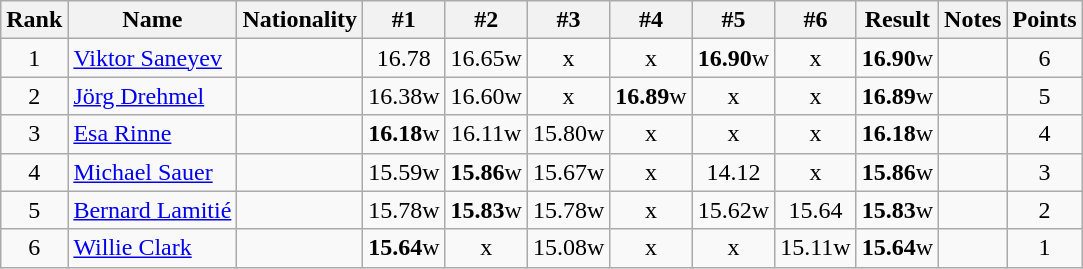<table class="wikitable sortable" style="text-align:center">
<tr>
<th>Rank</th>
<th>Name</th>
<th>Nationality</th>
<th>#1</th>
<th>#2</th>
<th>#3</th>
<th>#4</th>
<th>#5</th>
<th>#6</th>
<th>Result</th>
<th>Notes</th>
<th>Points</th>
</tr>
<tr>
<td>1</td>
<td align=left><a href='#'>Viktor Saneyev</a></td>
<td align=left></td>
<td>16.78</td>
<td>16.65w</td>
<td>x</td>
<td>x</td>
<td><strong>16.90</strong>w</td>
<td>x</td>
<td><strong>16.90</strong>w</td>
<td></td>
<td>6</td>
</tr>
<tr>
<td>2</td>
<td align=left><a href='#'>Jörg Drehmel</a></td>
<td align=left></td>
<td>16.38w</td>
<td>16.60w</td>
<td>x</td>
<td><strong>16.89</strong>w</td>
<td>x</td>
<td>x</td>
<td><strong>16.89</strong>w</td>
<td></td>
<td>5</td>
</tr>
<tr>
<td>3</td>
<td align=left><a href='#'>Esa Rinne</a></td>
<td align=left></td>
<td><strong>16.18</strong>w</td>
<td>16.11w</td>
<td>15.80w</td>
<td>x</td>
<td>x</td>
<td>x</td>
<td><strong>16.18</strong>w</td>
<td></td>
<td>4</td>
</tr>
<tr>
<td>4</td>
<td align=left><a href='#'>Michael Sauer</a></td>
<td align=left></td>
<td>15.59w</td>
<td><strong>15.86</strong>w</td>
<td>15.67w</td>
<td>x</td>
<td>14.12</td>
<td>x</td>
<td><strong>15.86</strong>w</td>
<td></td>
<td>3</td>
</tr>
<tr>
<td>5</td>
<td align=left><a href='#'>Bernard Lamitié</a></td>
<td align=left></td>
<td>15.78w</td>
<td><strong>15.83</strong>w</td>
<td>15.78w</td>
<td>x</td>
<td>15.62w</td>
<td>15.64</td>
<td><strong>15.83</strong>w</td>
<td></td>
<td>2</td>
</tr>
<tr>
<td>6</td>
<td align=left><a href='#'>Willie Clark</a></td>
<td align=left></td>
<td><strong>15.64</strong>w</td>
<td>x</td>
<td>15.08w</td>
<td>x</td>
<td>x</td>
<td>15.11w</td>
<td><strong>15.64</strong>w</td>
<td></td>
<td>1</td>
</tr>
</table>
